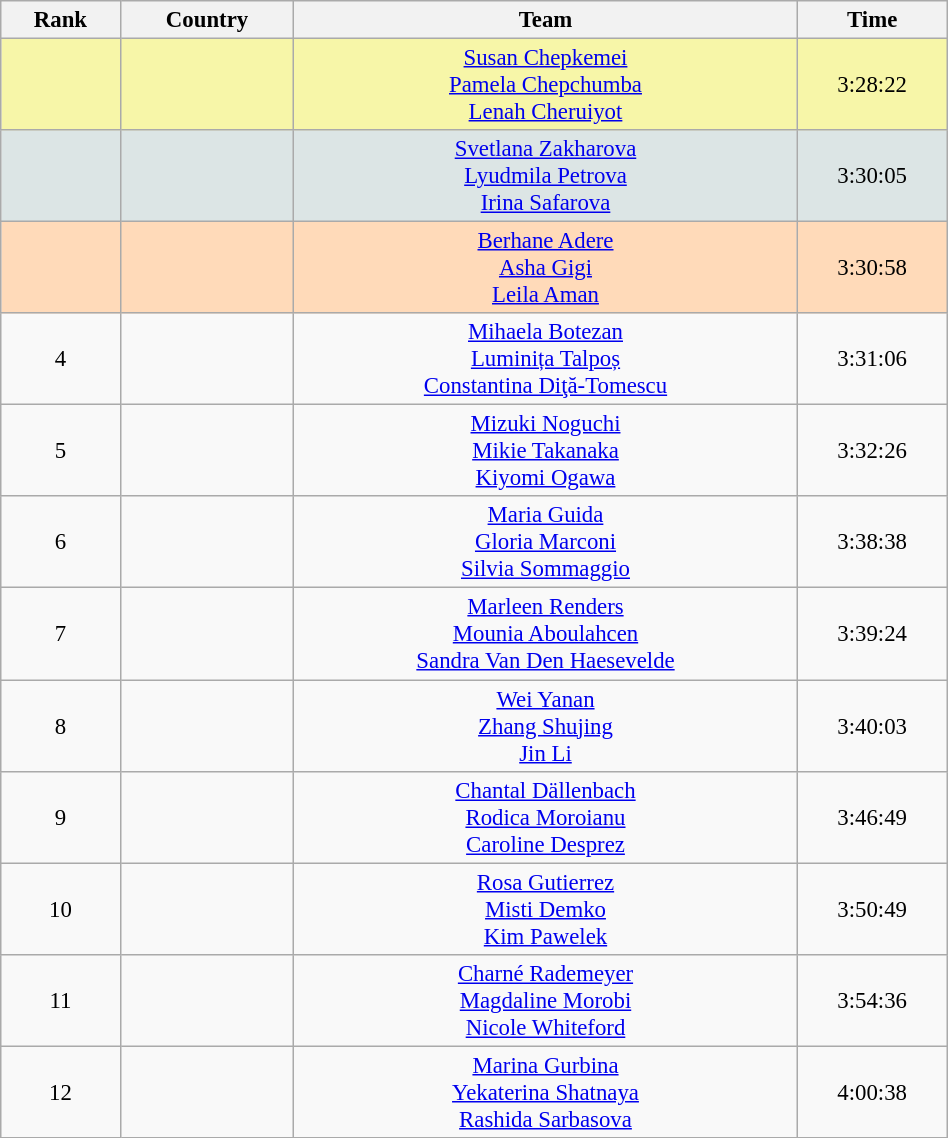<table class="wikitable sortable" style=" text-align:center; font-size:95%;" width="50%">
<tr>
<th>Rank</th>
<th>Country</th>
<th>Team</th>
<th>Time</th>
</tr>
<tr bgcolor="#F7F6A8">
<td align=center></td>
<td></td>
<td><a href='#'>Susan Chepkemei</a><br><a href='#'>Pamela Chepchumba</a><br><a href='#'>Lenah Cheruiyot</a></td>
<td>3:28:22</td>
</tr>
<tr bgcolor="#DCE5E5">
<td align=center></td>
<td></td>
<td><a href='#'>Svetlana Zakharova</a><br><a href='#'>Lyudmila Petrova</a><br><a href='#'>Irina Safarova</a></td>
<td>3:30:05</td>
</tr>
<tr bgcolor="#FFDAB9">
<td align=center></td>
<td></td>
<td><a href='#'>Berhane Adere</a><br><a href='#'>Asha Gigi</a><br><a href='#'>Leila Aman</a></td>
<td>3:30:58</td>
</tr>
<tr>
<td align=center>4</td>
<td></td>
<td><a href='#'>Mihaela Botezan</a><br><a href='#'>Luminița Talpoș</a><br><a href='#'>Constantina Diţă-Tomescu</a></td>
<td>3:31:06</td>
</tr>
<tr>
<td align=center>5</td>
<td></td>
<td><a href='#'>Mizuki Noguchi</a><br><a href='#'>Mikie Takanaka</a><br><a href='#'>Kiyomi Ogawa</a></td>
<td>3:32:26</td>
</tr>
<tr>
<td align=center>6</td>
<td></td>
<td><a href='#'>Maria Guida</a><br><a href='#'>Gloria Marconi</a><br><a href='#'>Silvia Sommaggio</a></td>
<td>3:38:38</td>
</tr>
<tr>
<td align=center>7</td>
<td></td>
<td><a href='#'>Marleen Renders</a><br><a href='#'>Mounia Aboulahcen</a><br><a href='#'>Sandra Van Den Haesevelde</a></td>
<td>3:39:24</td>
</tr>
<tr>
<td align=center>8</td>
<td></td>
<td><a href='#'>Wei Yanan</a><br><a href='#'>Zhang Shujing</a><br><a href='#'>Jin Li</a></td>
<td>3:40:03</td>
</tr>
<tr>
<td align=center>9</td>
<td></td>
<td><a href='#'>Chantal Dällenbach</a><br><a href='#'>Rodica Moroianu</a><br><a href='#'>Caroline Desprez</a></td>
<td>3:46:49</td>
</tr>
<tr>
<td align=center>10</td>
<td></td>
<td><a href='#'>Rosa Gutierrez</a><br><a href='#'>Misti Demko</a><br><a href='#'>Kim Pawelek</a></td>
<td>3:50:49</td>
</tr>
<tr>
<td align=center>11</td>
<td></td>
<td><a href='#'>Charné Rademeyer</a><br><a href='#'>Magdaline Morobi</a><br><a href='#'>Nicole Whiteford</a></td>
<td>3:54:36</td>
</tr>
<tr>
<td align=center>12</td>
<td></td>
<td><a href='#'>Marina Gurbina</a><br><a href='#'>Yekaterina Shatnaya</a><br><a href='#'>Rashida Sarbasova</a></td>
<td>4:00:38</td>
</tr>
</table>
